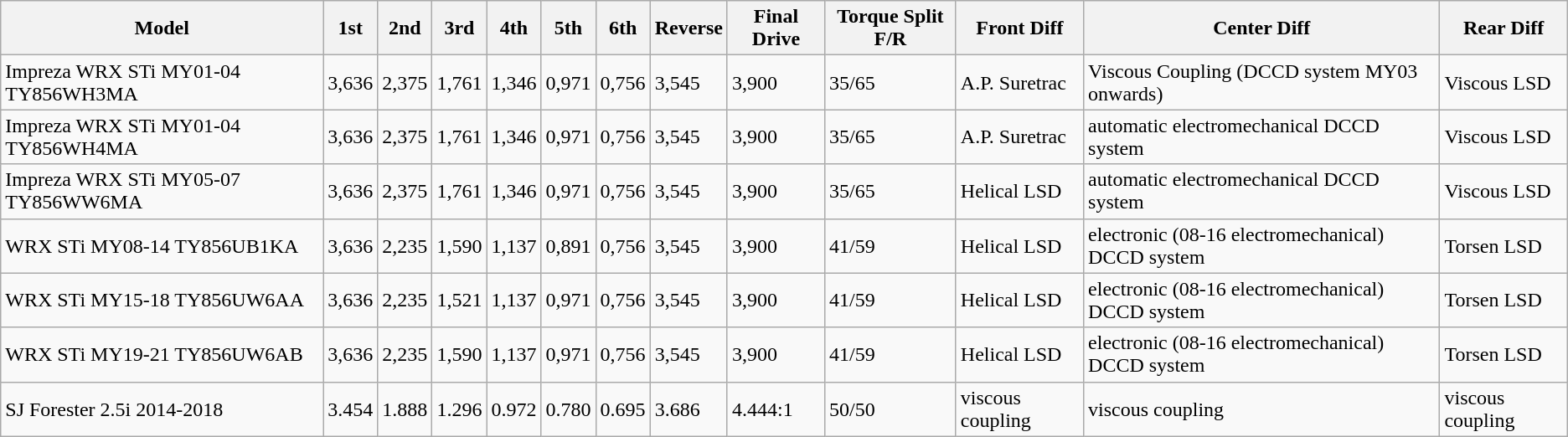<table class="wikitable">
<tr>
<th>Model</th>
<th>1st</th>
<th>2nd</th>
<th>3rd</th>
<th>4th</th>
<th>5th</th>
<th>6th</th>
<th>Reverse</th>
<th>Final Drive</th>
<th>Torque Split F/R</th>
<th>Front Diff</th>
<th>Center Diff</th>
<th>Rear Diff</th>
</tr>
<tr>
<td>Impreza WRX STi MY01-04 TY856WH3MA</td>
<td>3,636</td>
<td>2,375</td>
<td>1,761</td>
<td>1,346</td>
<td>0,971</td>
<td>0,756</td>
<td>3,545</td>
<td>3,900</td>
<td>35/65</td>
<td>A.P. Suretrac</td>
<td>Viscous Coupling (DCCD system MY03 onwards)</td>
<td>Viscous LSD</td>
</tr>
<tr>
<td>Impreza WRX STi MY01-04 TY856WH4MA</td>
<td>3,636</td>
<td>2,375</td>
<td>1,761</td>
<td>1,346</td>
<td>0,971</td>
<td>0,756</td>
<td>3,545</td>
<td>3,900</td>
<td>35/65</td>
<td>A.P. Suretrac</td>
<td>automatic electromechanical DCCD system</td>
<td>Viscous LSD</td>
</tr>
<tr>
<td>Impreza WRX STi MY05-07 TY856WW6MA</td>
<td>3,636</td>
<td>2,375</td>
<td>1,761</td>
<td>1,346</td>
<td>0,971</td>
<td>0,756</td>
<td>3,545</td>
<td>3,900</td>
<td>35/65</td>
<td>Helical LSD</td>
<td>automatic electromechanical DCCD system</td>
<td>Viscous LSD</td>
</tr>
<tr>
<td>WRX STi MY08-14 TY856UB1KA</td>
<td>3,636</td>
<td>2,235</td>
<td>1,590</td>
<td>1,137</td>
<td>0,891</td>
<td>0,756</td>
<td>3,545</td>
<td>3,900</td>
<td>41/59</td>
<td>Helical LSD</td>
<td>electronic (08-16 electromechanical) DCCD system</td>
<td>Torsen LSD</td>
</tr>
<tr>
<td>WRX STi MY15-18 TY856UW6AA</td>
<td>3,636</td>
<td>2,235</td>
<td>1,521</td>
<td>1,137</td>
<td>0,971</td>
<td>0,756</td>
<td>3,545</td>
<td>3,900</td>
<td>41/59</td>
<td>Helical LSD</td>
<td>electronic (08-16 electromechanical) DCCD system</td>
<td>Torsen LSD</td>
</tr>
<tr>
<td>WRX STi MY19-21 TY856UW6AB</td>
<td>3,636</td>
<td>2,235</td>
<td>1,590</td>
<td>1,137</td>
<td>0,971</td>
<td>0,756</td>
<td>3,545</td>
<td>3,900</td>
<td>41/59</td>
<td>Helical LSD</td>
<td>electronic (08-16 electromechanical) DCCD system</td>
<td>Torsen LSD</td>
</tr>
<tr>
<td>SJ Forester 2.5i 2014-2018</td>
<td>3.454</td>
<td>1.888</td>
<td>1.296</td>
<td>0.972</td>
<td>0.780</td>
<td>0.695</td>
<td>3.686</td>
<td>4.444:1</td>
<td>50/50</td>
<td>viscous coupling</td>
<td>viscous coupling</td>
<td>viscous coupling</td>
</tr>
</table>
